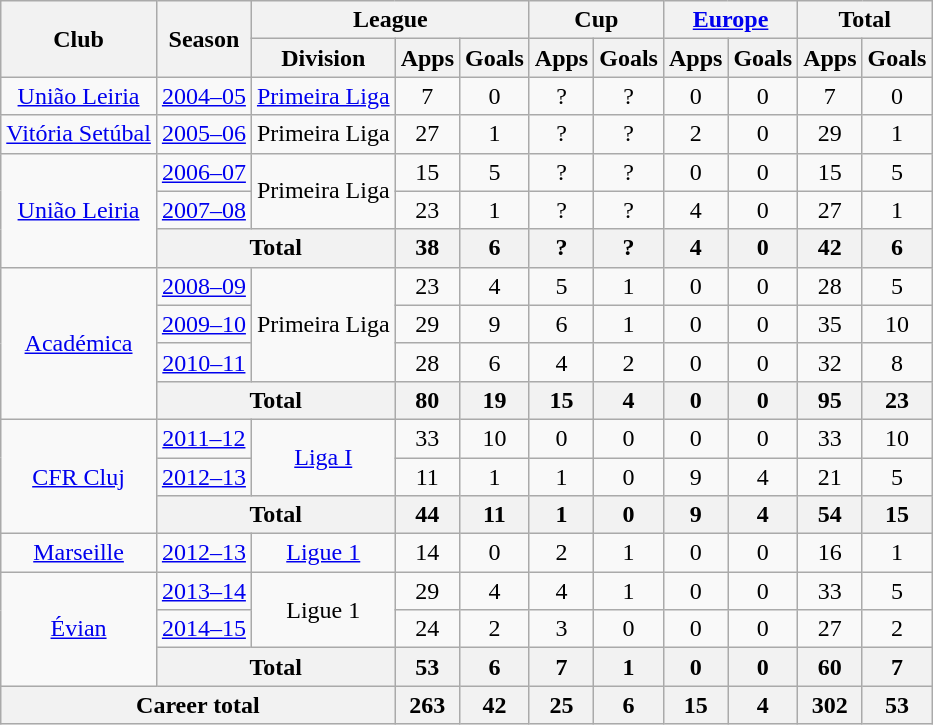<table class="wikitable" style="text-align:center">
<tr>
<th rowspan="2">Club</th>
<th rowspan="2">Season</th>
<th colspan="3">League</th>
<th colspan="2">Cup</th>
<th colspan="2"><a href='#'>Europe</a></th>
<th colspan="2">Total</th>
</tr>
<tr>
<th>Division</th>
<th>Apps</th>
<th>Goals</th>
<th>Apps</th>
<th>Goals</th>
<th>Apps</th>
<th>Goals</th>
<th>Apps</th>
<th>Goals</th>
</tr>
<tr>
<td><a href='#'>União Leiria</a></td>
<td><a href='#'>2004–05</a></td>
<td><a href='#'>Primeira Liga</a></td>
<td>7</td>
<td>0</td>
<td>?</td>
<td>?</td>
<td>0</td>
<td>0</td>
<td>7</td>
<td>0</td>
</tr>
<tr>
<td><a href='#'>Vitória Setúbal</a></td>
<td><a href='#'>2005–06</a></td>
<td>Primeira Liga</td>
<td>27</td>
<td>1</td>
<td>?</td>
<td>?</td>
<td>2</td>
<td>0</td>
<td>29</td>
<td>1</td>
</tr>
<tr>
<td rowspan="3"><a href='#'>União Leiria</a></td>
<td><a href='#'>2006–07</a></td>
<td rowspan="2">Primeira Liga</td>
<td>15</td>
<td>5</td>
<td>?</td>
<td>?</td>
<td>0</td>
<td>0</td>
<td>15</td>
<td>5</td>
</tr>
<tr>
<td><a href='#'>2007–08</a></td>
<td>23</td>
<td>1</td>
<td>?</td>
<td>?</td>
<td>4</td>
<td>0</td>
<td>27</td>
<td>1</td>
</tr>
<tr>
<th colspan="2">Total</th>
<th>38</th>
<th>6</th>
<th>?</th>
<th>?</th>
<th>4</th>
<th>0</th>
<th>42</th>
<th>6</th>
</tr>
<tr>
<td rowspan="4"><a href='#'>Académica</a></td>
<td><a href='#'>2008–09</a></td>
<td rowspan="3">Primeira Liga</td>
<td>23</td>
<td>4</td>
<td>5</td>
<td>1</td>
<td>0</td>
<td>0</td>
<td>28</td>
<td>5</td>
</tr>
<tr>
<td><a href='#'>2009–10</a></td>
<td>29</td>
<td>9</td>
<td>6</td>
<td>1</td>
<td>0</td>
<td>0</td>
<td>35</td>
<td>10</td>
</tr>
<tr>
<td><a href='#'>2010–11</a></td>
<td>28</td>
<td>6</td>
<td>4</td>
<td>2</td>
<td>0</td>
<td>0</td>
<td>32</td>
<td>8</td>
</tr>
<tr>
<th colspan="2">Total</th>
<th>80</th>
<th>19</th>
<th>15</th>
<th>4</th>
<th>0</th>
<th>0</th>
<th>95</th>
<th>23</th>
</tr>
<tr>
<td rowspan="3"><a href='#'>CFR Cluj</a></td>
<td><a href='#'>2011–12</a></td>
<td rowspan="2"><a href='#'>Liga I</a></td>
<td>33</td>
<td>10</td>
<td>0</td>
<td>0</td>
<td>0</td>
<td>0</td>
<td>33</td>
<td>10</td>
</tr>
<tr>
<td><a href='#'>2012–13</a></td>
<td>11</td>
<td>1</td>
<td>1</td>
<td>0</td>
<td>9</td>
<td>4</td>
<td>21</td>
<td>5</td>
</tr>
<tr>
<th colspan="2">Total</th>
<th>44</th>
<th>11</th>
<th>1</th>
<th>0</th>
<th>9</th>
<th>4</th>
<th>54</th>
<th>15</th>
</tr>
<tr>
<td><a href='#'>Marseille</a></td>
<td><a href='#'>2012–13</a></td>
<td><a href='#'>Ligue 1</a></td>
<td>14</td>
<td>0</td>
<td>2</td>
<td>1</td>
<td>0</td>
<td>0</td>
<td>16</td>
<td>1</td>
</tr>
<tr>
<td rowspan="3"><a href='#'>Évian</a></td>
<td><a href='#'>2013–14</a></td>
<td rowspan="2">Ligue 1</td>
<td>29</td>
<td>4</td>
<td>4</td>
<td>1</td>
<td>0</td>
<td>0</td>
<td>33</td>
<td>5</td>
</tr>
<tr>
<td><a href='#'>2014–15</a></td>
<td>24</td>
<td>2</td>
<td>3</td>
<td>0</td>
<td>0</td>
<td>0</td>
<td>27</td>
<td>2</td>
</tr>
<tr>
<th colspan="2">Total</th>
<th>53</th>
<th>6</th>
<th>7</th>
<th>1</th>
<th>0</th>
<th>0</th>
<th>60</th>
<th>7</th>
</tr>
<tr>
<th colspan="3">Career total</th>
<th>263</th>
<th>42</th>
<th>25</th>
<th>6</th>
<th>15</th>
<th>4</th>
<th>302</th>
<th>53</th>
</tr>
</table>
